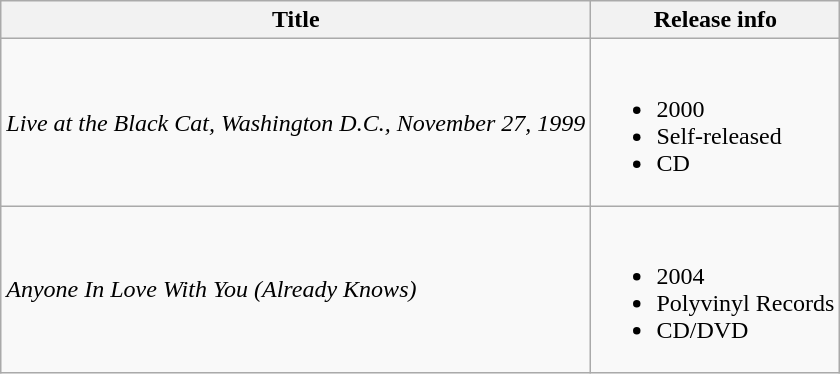<table class="wikitable">
<tr>
<th>Title</th>
<th>Release info</th>
</tr>
<tr>
<td><em>Live at the Black Cat, Washington D.C., November 27, 1999</em></td>
<td><br><ul><li>2000</li><li>Self-released</li><li>CD</li></ul></td>
</tr>
<tr>
<td><em>Anyone In Love With You (Already Knows)</em></td>
<td><br><ul><li>2004</li><li>Polyvinyl Records</li><li>CD/DVD</li></ul></td>
</tr>
</table>
